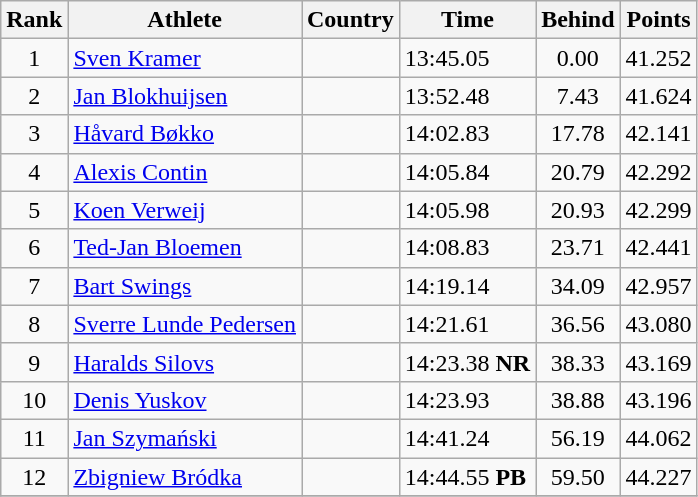<table class="wikitable" style="text-align:center">
<tr>
<th>Rank</th>
<th>Athlete</th>
<th>Country</th>
<th>Time</th>
<th>Behind</th>
<th>Points</th>
</tr>
<tr>
<td>1</td>
<td align="left"><a href='#'>Sven Kramer</a></td>
<td align="left"></td>
<td align="left">13:45.05</td>
<td>0.00</td>
<td align="left">41.252</td>
</tr>
<tr>
<td>2</td>
<td align="left"><a href='#'>Jan Blokhuijsen</a></td>
<td align="left"></td>
<td align="left">13:52.48</td>
<td>7.43</td>
<td align="left">41.624</td>
</tr>
<tr>
<td>3</td>
<td align="left"><a href='#'>Håvard Bøkko</a></td>
<td align="left"></td>
<td align="left">14:02.83</td>
<td>17.78</td>
<td align="left">42.141</td>
</tr>
<tr>
<td>4</td>
<td align="left"><a href='#'>Alexis Contin</a></td>
<td align="left"></td>
<td align="left">14:05.84</td>
<td>20.79</td>
<td align="left">42.292</td>
</tr>
<tr>
<td>5</td>
<td align="left"><a href='#'>Koen Verweij</a></td>
<td align="left"></td>
<td align="left">14:05.98</td>
<td>20.93</td>
<td align="left">42.299</td>
</tr>
<tr>
<td>6</td>
<td align="left"><a href='#'>Ted-Jan Bloemen</a></td>
<td align="left"></td>
<td align="left">14:08.83</td>
<td>23.71</td>
<td align="left">42.441</td>
</tr>
<tr>
<td>7</td>
<td align="left"><a href='#'>Bart Swings</a></td>
<td align="left"></td>
<td align="left">14:19.14</td>
<td>34.09</td>
<td align="left">42.957</td>
</tr>
<tr>
<td>8</td>
<td align="left"><a href='#'>Sverre Lunde Pedersen</a></td>
<td align="left"></td>
<td align="left">14:21.61</td>
<td>36.56</td>
<td align="left">43.080</td>
</tr>
<tr>
<td>9</td>
<td align="left"><a href='#'>Haralds Silovs</a></td>
<td align="left"></td>
<td align="left">14:23.38 <strong>NR</strong></td>
<td>38.33</td>
<td align="left">43.169</td>
</tr>
<tr>
<td>10</td>
<td align="left"><a href='#'>Denis Yuskov</a></td>
<td align="left"></td>
<td align="left">14:23.93</td>
<td>38.88</td>
<td align="left">43.196</td>
</tr>
<tr>
<td>11</td>
<td align="left"><a href='#'>Jan Szymański</a></td>
<td align="left"></td>
<td align="left">14:41.24</td>
<td>56.19</td>
<td align="left">44.062</td>
</tr>
<tr>
<td>12</td>
<td align="left"><a href='#'>Zbigniew Bródka</a></td>
<td align="left"></td>
<td align="left">14:44.55 <strong>PB</strong></td>
<td>59.50</td>
<td align="left">44.227</td>
</tr>
<tr>
</tr>
</table>
